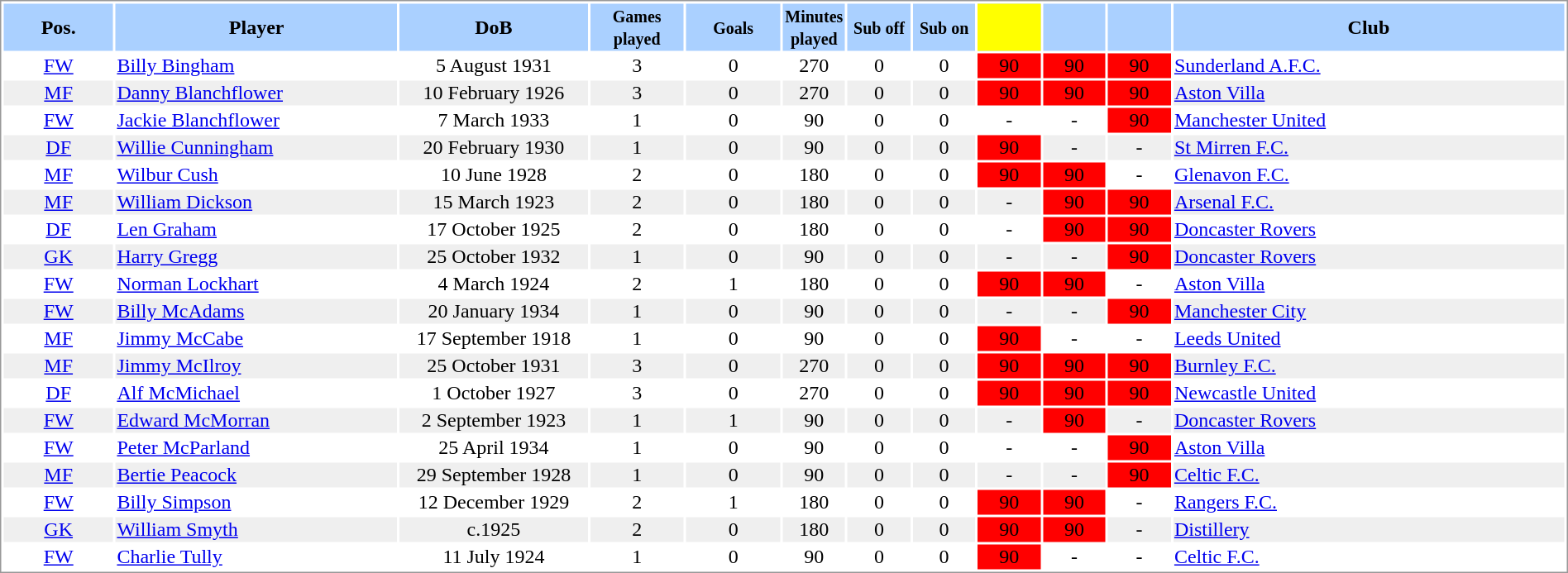<table border="0" width="100%" style="border: 1px solid #999; background-color:white; text-align:center">
<tr align="center" bgcolor="#AAD0FF">
<th width=7%>Pos.</th>
<th width=18%>Player</th>
<th width=12%>DoB</th>
<th width=6%><small>Games<br>played</small></th>
<th width=6%><small>Goals</small></th>
<th width=4%><small>Minutes<br>played</small></th>
<th width=4%><small>Sub off</small></th>
<th width=4%><small>Sub on</small></th>
<th width=4% bgcolor=yellow></th>
<th width=4%></th>
<th width=4%></th>
<th width=25%>Club</th>
</tr>
<tr>
<td><a href='#'>FW</a></td>
<td align="left"><a href='#'>Billy Bingham</a></td>
<td>5 August 1931</td>
<td>3</td>
<td>0</td>
<td>270</td>
<td>0</td>
<td>0</td>
<td bgcolor=red>90</td>
<td bgcolor=red>90</td>
<td bgcolor=red>90</td>
<td align="left"> <a href='#'>Sunderland A.F.C.</a></td>
</tr>
<tr bgcolor="#EFEFEF">
<td><a href='#'>MF</a></td>
<td align="left"><a href='#'>Danny Blanchflower</a></td>
<td>10 February 1926</td>
<td>3</td>
<td>0</td>
<td>270</td>
<td>0</td>
<td>0</td>
<td bgcolor=red>90</td>
<td bgcolor=red>90</td>
<td bgcolor=red>90</td>
<td align="left"> <a href='#'>Aston Villa</a></td>
</tr>
<tr>
<td><a href='#'>FW</a></td>
<td align="left"><a href='#'>Jackie Blanchflower</a></td>
<td>7 March 1933</td>
<td>1</td>
<td>0</td>
<td>90</td>
<td>0</td>
<td>0</td>
<td>-</td>
<td>-</td>
<td bgcolor=red>90</td>
<td align="left"> <a href='#'>Manchester United</a></td>
</tr>
<tr bgcolor="#EFEFEF">
<td><a href='#'>DF</a></td>
<td align="left"><a href='#'>Willie Cunningham</a></td>
<td>20 February 1930</td>
<td>1</td>
<td>0</td>
<td>90</td>
<td>0</td>
<td>0</td>
<td bgcolor=red>90</td>
<td>-</td>
<td>-</td>
<td align="left"> <a href='#'>St Mirren F.C.</a></td>
</tr>
<tr>
<td><a href='#'>MF</a></td>
<td align="left"><a href='#'>Wilbur Cush</a></td>
<td>10 June 1928</td>
<td>2</td>
<td>0</td>
<td>180</td>
<td>0</td>
<td>0</td>
<td bgcolor=red>90</td>
<td bgcolor=red>90</td>
<td>-</td>
<td align="left"> <a href='#'>Glenavon F.C.</a></td>
</tr>
<tr bgcolor="#EFEFEF">
<td><a href='#'>MF</a></td>
<td align="left"><a href='#'>William Dickson</a></td>
<td>15 March 1923</td>
<td>2</td>
<td>0</td>
<td>180</td>
<td>0</td>
<td>0</td>
<td>-</td>
<td bgcolor=red>90</td>
<td bgcolor=red>90</td>
<td align="left"> <a href='#'>Arsenal F.C.</a></td>
</tr>
<tr>
<td><a href='#'>DF</a></td>
<td align="left"><a href='#'>Len Graham</a></td>
<td>17 October 1925</td>
<td>2</td>
<td>0</td>
<td>180</td>
<td>0</td>
<td>0</td>
<td>-</td>
<td bgcolor=red>90</td>
<td bgcolor=red>90</td>
<td align="left"> <a href='#'>Doncaster Rovers</a></td>
</tr>
<tr bgcolor="#EFEFEF">
<td><a href='#'>GK</a></td>
<td align="left"><a href='#'>Harry Gregg</a></td>
<td>25 October 1932</td>
<td>1</td>
<td>0</td>
<td>90</td>
<td>0</td>
<td>0</td>
<td>-</td>
<td>-</td>
<td bgcolor=red>90</td>
<td align="left"> <a href='#'>Doncaster Rovers</a></td>
</tr>
<tr>
<td><a href='#'>FW</a></td>
<td align="left"><a href='#'>Norman Lockhart</a></td>
<td>4 March 1924</td>
<td>2</td>
<td>1</td>
<td>180</td>
<td>0</td>
<td>0</td>
<td bgcolor=red>90</td>
<td bgcolor=red>90</td>
<td>-</td>
<td align="left"> <a href='#'>Aston Villa</a></td>
</tr>
<tr bgcolor="#EFEFEF">
<td><a href='#'>FW</a></td>
<td align="left"><a href='#'>Billy McAdams</a></td>
<td>20 January 1934</td>
<td>1</td>
<td>0</td>
<td>90</td>
<td>0</td>
<td>0</td>
<td>-</td>
<td>-</td>
<td bgcolor=red>90</td>
<td align="left"> <a href='#'>Manchester City</a></td>
</tr>
<tr>
<td><a href='#'>MF</a></td>
<td align="left"><a href='#'>Jimmy McCabe</a></td>
<td>17 September 1918</td>
<td>1</td>
<td>0</td>
<td>90</td>
<td>0</td>
<td>0</td>
<td bgcolor=red>90</td>
<td>-</td>
<td>-</td>
<td align="left"> <a href='#'>Leeds United</a></td>
</tr>
<tr bgcolor="#EFEFEF">
<td><a href='#'>MF</a></td>
<td align="left"><a href='#'>Jimmy McIlroy</a></td>
<td>25 October 1931</td>
<td>3</td>
<td>0</td>
<td>270</td>
<td>0</td>
<td>0</td>
<td bgcolor=red>90</td>
<td bgcolor=red>90</td>
<td bgcolor=red>90</td>
<td align="left"> <a href='#'>Burnley F.C.</a></td>
</tr>
<tr>
<td><a href='#'>DF</a></td>
<td align="left"><a href='#'>Alf McMichael</a></td>
<td>1 October 1927</td>
<td>3</td>
<td>0</td>
<td>270</td>
<td>0</td>
<td>0</td>
<td bgcolor=red>90</td>
<td bgcolor=red>90</td>
<td bgcolor=red>90</td>
<td align="left"> <a href='#'>Newcastle United</a></td>
</tr>
<tr bgcolor="#EFEFEF">
<td><a href='#'>FW</a></td>
<td align="left"><a href='#'>Edward McMorran</a></td>
<td>2 September 1923</td>
<td>1</td>
<td>1</td>
<td>90</td>
<td>0</td>
<td>0</td>
<td>-</td>
<td bgcolor=red>90</td>
<td>-</td>
<td align="left"> <a href='#'>Doncaster Rovers</a></td>
</tr>
<tr>
<td><a href='#'>FW</a></td>
<td align="left"><a href='#'>Peter McParland</a></td>
<td>25 April 1934</td>
<td>1</td>
<td>0</td>
<td>90</td>
<td>0</td>
<td>0</td>
<td>-</td>
<td>-</td>
<td bgcolor=red>90</td>
<td align="left"> <a href='#'>Aston Villa</a></td>
</tr>
<tr bgcolor="#EFEFEF">
<td><a href='#'>MF</a></td>
<td align="left"><a href='#'>Bertie Peacock</a></td>
<td>29 September 1928</td>
<td>1</td>
<td>0</td>
<td>90</td>
<td>0</td>
<td>0</td>
<td>-</td>
<td>-</td>
<td bgcolor=red>90</td>
<td align="left"> <a href='#'>Celtic F.C.</a></td>
</tr>
<tr>
<td><a href='#'>FW</a></td>
<td align="left"><a href='#'>Billy Simpson</a></td>
<td>12 December 1929</td>
<td>2</td>
<td>1</td>
<td>180</td>
<td>0</td>
<td>0</td>
<td bgcolor=red>90</td>
<td bgcolor=red>90</td>
<td>-</td>
<td align="left"> <a href='#'>Rangers F.C.</a></td>
</tr>
<tr bgcolor="#EFEFEF">
<td><a href='#'>GK</a></td>
<td align="left"><a href='#'>William Smyth</a></td>
<td>c.1925</td>
<td>2</td>
<td>0</td>
<td>180</td>
<td>0</td>
<td>0</td>
<td bgcolor=red>90</td>
<td bgcolor=red>90</td>
<td>-</td>
<td align="left"> <a href='#'>Distillery</a></td>
</tr>
<tr>
<td><a href='#'>FW</a></td>
<td align="left"><a href='#'>Charlie Tully</a></td>
<td>11 July 1924</td>
<td>1</td>
<td>0</td>
<td>90</td>
<td>0</td>
<td>0</td>
<td bgcolor=red>90</td>
<td>-</td>
<td>-</td>
<td align="left"> <a href='#'>Celtic F.C.</a></td>
</tr>
</table>
